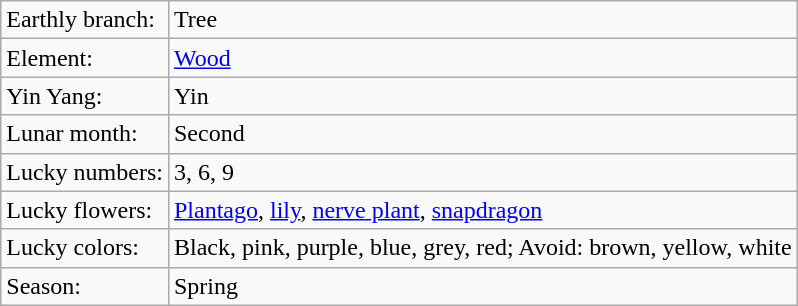<table class="wikitable">
<tr>
<td>Earthly branch:</td>
<td>Tree</td>
</tr>
<tr>
<td>Element:</td>
<td><a href='#'>Wood</a></td>
</tr>
<tr>
<td>Yin Yang:</td>
<td>Yin</td>
</tr>
<tr>
<td>Lunar month:</td>
<td>Second</td>
</tr>
<tr>
<td>Lucky numbers:</td>
<td>3, 6, 9</td>
</tr>
<tr>
<td>Lucky flowers:</td>
<td><a href='#'>Plantago</a>, <a href='#'>lily</a>, <a href='#'>nerve plant</a>, <a href='#'>snapdragon</a></td>
</tr>
<tr>
<td>Lucky colors:</td>
<td>Black, pink, purple, blue, grey, red; Avoid: brown, yellow, white</td>
</tr>
<tr>
<td>Season:</td>
<td>Spring</td>
</tr>
</table>
